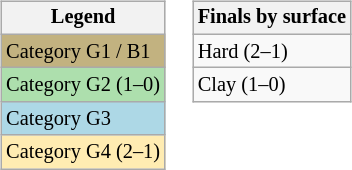<table>
<tr valign=top>
<td><br><table class="wikitable" style="font-size:85%">
<tr>
<th>Legend</th>
</tr>
<tr bgcolor=#C2B280>
<td>Category G1 / B1</td>
</tr>
<tr bgcolor="#ADDFAD">
<td>Category G2 (1–0)</td>
</tr>
<tr bgcolor="lightblue">
<td>Category G3</td>
</tr>
<tr bgcolor=#ffecb2>
<td>Category G4 (2–1)</td>
</tr>
</table>
</td>
<td><br><table class="wikitable" style="font-size:85%">
<tr>
<th>Finals by surface</th>
</tr>
<tr>
<td>Hard (2–1)</td>
</tr>
<tr>
<td>Clay (1–0)</td>
</tr>
</table>
</td>
</tr>
</table>
